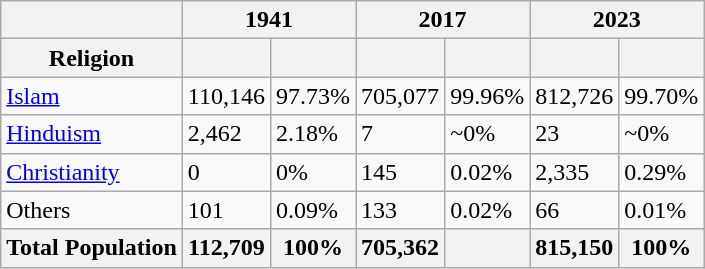<table class="wikitable sortable">
<tr>
<th></th>
<th colspan="2">1941</th>
<th colspan="2">2017</th>
<th colspan="2">2023</th>
</tr>
<tr>
<th>Religion</th>
<th></th>
<th></th>
<th></th>
<th></th>
<th></th>
<th></th>
</tr>
<tr>
<td><a href='#'>Islam</a> </td>
<td>110,146</td>
<td>97.73%</td>
<td>705,077</td>
<td>99.96%</td>
<td>812,726</td>
<td>99.70%</td>
</tr>
<tr>
<td><a href='#'>Hinduism</a> </td>
<td>2,462</td>
<td>2.18%</td>
<td>7</td>
<td>~0%</td>
<td>23</td>
<td>~0%</td>
</tr>
<tr>
<td><a href='#'>Christianity</a> </td>
<td>0</td>
<td>0%</td>
<td>145</td>
<td>0.02%</td>
<td>2,335</td>
<td>0.29%</td>
</tr>
<tr>
<td>Others</td>
<td>101</td>
<td>0.09%</td>
<td>133</td>
<td>0.02%</td>
<td>66</td>
<td>0.01%</td>
</tr>
<tr>
<th>Total Population</th>
<th>112,709</th>
<th>100%</th>
<th>705,362</th>
<th></th>
<th>815,150</th>
<th>100%</th>
</tr>
</table>
